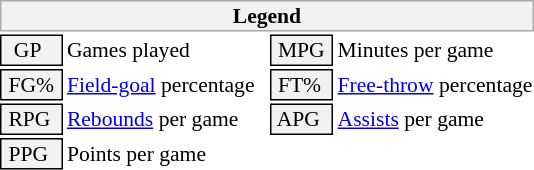<table class="toccolours" style="font-size: 90%; white-space: nowrap;">
<tr>
<th colspan="6" style="background-color: #F2F2F2; border: 1px solid #AAAAAA;">Legend</th>
</tr>
<tr>
<td style="background-color: #F2F2F2; border: 1px solid black;">  GP</td>
<td>Games played</td>
<td style="background-color: #F2F2F2; border: 1px solid black"> MPG </td>
<td>Minutes per game</td>
</tr>
<tr>
<td style="background-color: #F2F2F2; border: 1px solid black;"> FG% </td>
<td style="padding-right: 8px"><a href='#'>Field-goal</a> percentage</td>
<td style="background-color: #F2F2F2; border: 1px solid black"> FT% </td>
<td><a href='#'>Free-throw</a> percentage</td>
</tr>
<tr>
<td style="background-color: #F2F2F2; border: 1px solid black;"> RPG </td>
<td><a href='#'>Rebounds</a> per game</td>
<td style="background-color: #F2F2F2; border: 1px solid black"> APG </td>
<td><a href='#'>Assists</a> per game</td>
</tr>
<tr>
<td style="background-color: #F2F2F2; border: 1px solid black"> PPG </td>
<td>Points per game</td>
</tr>
</table>
